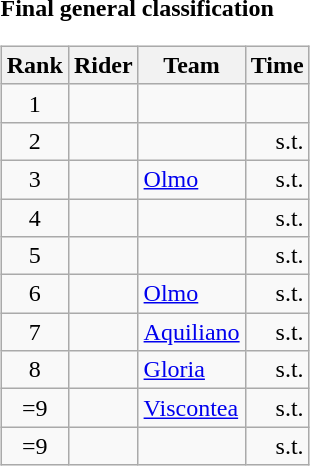<table>
<tr>
<td><strong>Final general classification</strong><br><table class="wikitable">
<tr>
<th scope="col">Rank</th>
<th scope="col">Rider</th>
<th scope="col">Team</th>
<th scope="col">Time</th>
</tr>
<tr>
<td style="text-align:center;">1</td>
<td></td>
<td></td>
<td style="text-align:right;"></td>
</tr>
<tr>
<td style="text-align:center;">2</td>
<td></td>
<td></td>
<td style="text-align:right;">s.t.</td>
</tr>
<tr>
<td style="text-align:center;">3</td>
<td></td>
<td><a href='#'>Olmo</a></td>
<td style="text-align:right;">s.t.</td>
</tr>
<tr>
<td style="text-align:center;">4</td>
<td></td>
<td></td>
<td style="text-align:right;">s.t.</td>
</tr>
<tr>
<td style="text-align:center;">5</td>
<td></td>
<td></td>
<td style="text-align:right;">s.t.</td>
</tr>
<tr>
<td style="text-align:center;">6</td>
<td></td>
<td><a href='#'>Olmo</a></td>
<td style="text-align:right;">s.t.</td>
</tr>
<tr>
<td style="text-align:center;">7</td>
<td></td>
<td><a href='#'>Aquiliano</a></td>
<td style="text-align:right;">s.t.</td>
</tr>
<tr>
<td style="text-align:center;">8</td>
<td></td>
<td><a href='#'>Gloria</a></td>
<td style="text-align:right;">s.t.</td>
</tr>
<tr>
<td style="text-align:center;">=9</td>
<td></td>
<td><a href='#'>Viscontea</a></td>
<td style="text-align:right;">s.t.</td>
</tr>
<tr>
<td style="text-align:center;">=9</td>
<td></td>
<td></td>
<td style="text-align:right;">s.t.</td>
</tr>
</table>
</td>
</tr>
</table>
